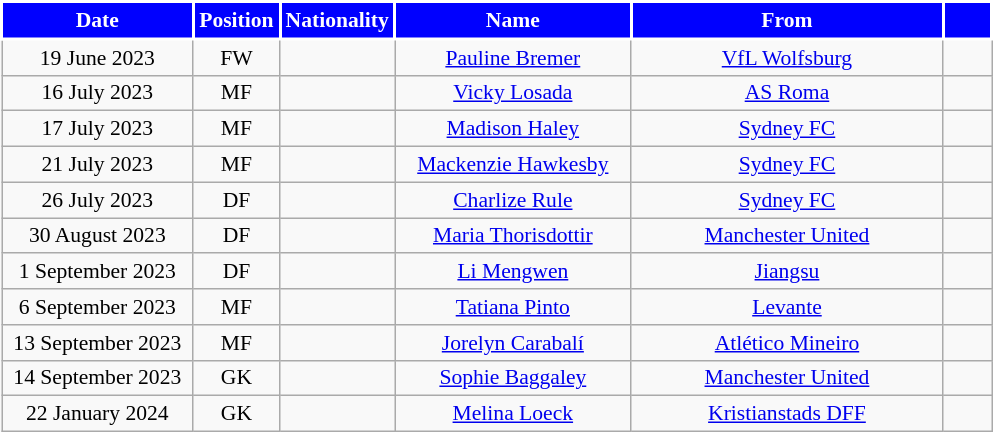<table class="wikitable" style="text-align:center; font-size:90%; ">
<tr>
<th style="background:#0000FF;color:white;border:2px solid #ffffff; width:120px;" scope="col">Date</th>
<th style="background:#0000FF;color:white;border:2px solid #ffffff; width:50px;" scope="col">Position</th>
<th style="background:#0000FF;color:white;border:2px solid #ffffff; width:50px;" scope="col">Nationality</th>
<th style="background:#0000FF;color:white;border:2px solid #ffffff; width:150px;" scope="col">Name</th>
<th style="background:#0000FF;color:white;border:2px solid #ffffff; width:200px;" scope="col">From</th>
<th style="background:#0000FF;color:white;border:2px solid #ffffff; width:25px;" scope="col"></th>
</tr>
<tr>
<td>19 June 2023</td>
<td>FW</td>
<td></td>
<td><a href='#'>Pauline Bremer</a></td>
<td> <a href='#'>VfL Wolfsburg</a></td>
<td></td>
</tr>
<tr>
<td>16 July 2023</td>
<td>MF</td>
<td></td>
<td><a href='#'>Vicky Losada</a></td>
<td> <a href='#'>AS Roma</a></td>
<td></td>
</tr>
<tr>
<td>17 July 2023</td>
<td>MF</td>
<td></td>
<td><a href='#'>Madison Haley</a></td>
<td> <a href='#'>Sydney FC</a></td>
<td></td>
</tr>
<tr>
<td>21 July 2023</td>
<td>MF</td>
<td></td>
<td><a href='#'>Mackenzie Hawkesby</a></td>
<td> <a href='#'>Sydney FC</a></td>
<td></td>
</tr>
<tr>
<td>26 July 2023</td>
<td>DF</td>
<td></td>
<td><a href='#'>Charlize Rule</a></td>
<td> <a href='#'>Sydney FC</a></td>
<td></td>
</tr>
<tr>
<td>30 August 2023</td>
<td>DF</td>
<td></td>
<td><a href='#'>Maria Thorisdottir</a></td>
<td> <a href='#'>Manchester United</a></td>
<td></td>
</tr>
<tr>
<td>1 September 2023</td>
<td>DF</td>
<td></td>
<td><a href='#'>Li Mengwen</a></td>
<td> <a href='#'>Jiangsu</a></td>
<td></td>
</tr>
<tr>
<td>6 September 2023</td>
<td>MF</td>
<td></td>
<td><a href='#'>Tatiana Pinto</a></td>
<td> <a href='#'>Levante</a></td>
<td></td>
</tr>
<tr>
<td>13 September 2023</td>
<td>MF</td>
<td></td>
<td><a href='#'>Jorelyn Carabalí</a></td>
<td> <a href='#'>Atlético Mineiro</a></td>
<td></td>
</tr>
<tr>
<td>14 September 2023</td>
<td>GK</td>
<td></td>
<td><a href='#'>Sophie Baggaley</a></td>
<td> <a href='#'>Manchester United</a></td>
<td></td>
</tr>
<tr>
<td>22 January 2024</td>
<td>GK</td>
<td></td>
<td><a href='#'>Melina Loeck</a></td>
<td> <a href='#'>Kristianstads DFF</a></td>
<td></td>
</tr>
</table>
